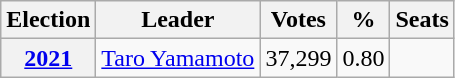<table class="wikitable sortable">
<tr>
<th>Election</th>
<th>Leader</th>
<th>Votes</th>
<th>%</th>
<th>Seats</th>
</tr>
<tr style="text-align:center;">
<th><a href='#'>2021</a></th>
<td><a href='#'>Taro Yamamoto</a></td>
<td>37,299</td>
<td>0.80</td>
<td></td>
</tr>
</table>
